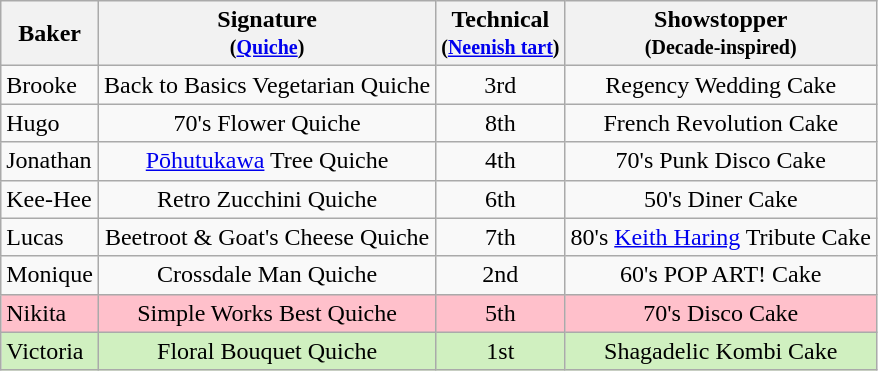<table class="wikitable" style="text-align:center;">
<tr>
<th>Baker</th>
<th>Signature<br><small>(<a href='#'>Quiche</a>)</small></th>
<th>Technical<br><small>(<a href='#'>Neenish tart</a>)</small></th>
<th>Showstopper<br><small>(Decade-inspired)</small></th>
</tr>
<tr>
<td align="left">Brooke</td>
<td>Back to Basics Vegetarian Quiche</td>
<td>3rd</td>
<td>Regency Wedding Cake</td>
</tr>
<tr>
<td align="left">Hugo</td>
<td>70's Flower Quiche</td>
<td>8th</td>
<td>French Revolution Cake</td>
</tr>
<tr>
<td align="left">Jonathan</td>
<td><a href='#'>Pōhutukawa</a> Tree Quiche</td>
<td>4th</td>
<td>70's Punk Disco Cake</td>
</tr>
<tr>
<td align="left">Kee-Hee</td>
<td>Retro Zucchini Quiche</td>
<td>6th</td>
<td>50's Diner Cake</td>
</tr>
<tr>
<td align="left">Lucas</td>
<td>Beetroot & Goat's Cheese Quiche</td>
<td>7th</td>
<td>80's <a href='#'>Keith Haring</a> Tribute Cake</td>
</tr>
<tr>
<td align="left">Monique</td>
<td>Crossdale Man Quiche</td>
<td>2nd</td>
<td>60's POP ART! Cake</td>
</tr>
<tr style="background:pink;">
<td align="left">Nikita</td>
<td>Simple Works Best Quiche</td>
<td>5th</td>
<td>70's Disco Cake</td>
</tr>
<tr style="background:#d0f0c0;">
<td align="left">Victoria</td>
<td>Floral Bouquet Quiche</td>
<td>1st</td>
<td>Shagadelic Kombi Cake</td>
</tr>
</table>
